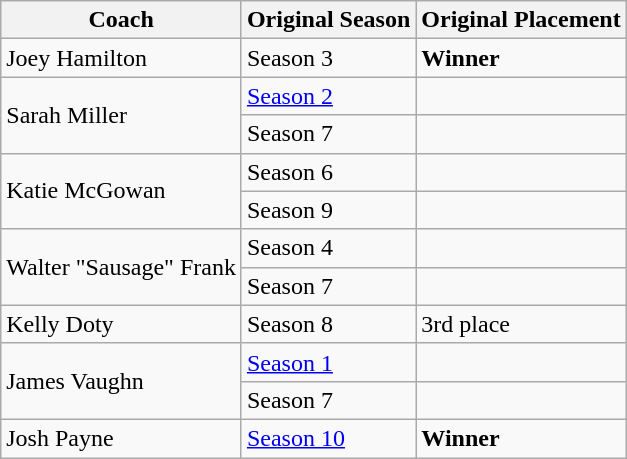<table class="wikitable">
<tr>
<th>Coach</th>
<th>Original Season</th>
<th>Original Placement</th>
</tr>
<tr>
<td>Joey Hamilton</td>
<td>Season 3</td>
<td><strong>Winner</strong></td>
</tr>
<tr>
<td rowspan="2">Sarah Miller</td>
<td><a href='#'>Season 2</a></td>
<td></td>
</tr>
<tr>
<td>Season 7</td>
<td></td>
</tr>
<tr>
<td rowspan="2">Katie McGowan</td>
<td>Season 6</td>
<td></td>
</tr>
<tr>
<td>Season 9</td>
<td></td>
</tr>
<tr>
<td rowspan="2">Walter "Sausage" Frank</td>
<td>Season 4</td>
<td></td>
</tr>
<tr>
<td>Season 7</td>
<td></td>
</tr>
<tr>
<td>Kelly Doty</td>
<td>Season 8</td>
<td>3rd place</td>
</tr>
<tr>
<td rowspan="2">James Vaughn</td>
<td><a href='#'>Season 1</a></td>
<td></td>
</tr>
<tr>
<td>Season 7</td>
<td></td>
</tr>
<tr>
<td>Josh Payne</td>
<td><a href='#'>Season 10</a></td>
<td><strong>Winner</strong></td>
</tr>
</table>
